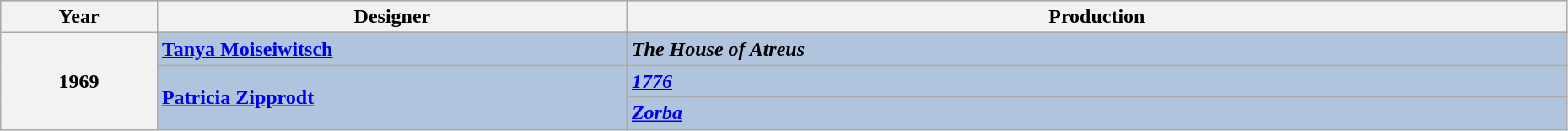<table class="wikitable" style="width:98%;">
<tr style="background:#bebebe;">
<th style="width:10%;">Year</th>
<th style="width:30%;">Designer</th>
<th style="width:60%;">Production</th>
</tr>
<tr>
<th rowspan="4">1969</th>
</tr>
<tr style="background:#B0C4DE">
<td><strong><a href='#'>Tanya Moiseiwitsch</a></strong></td>
<td><strong><em>The House of Atreus</em></strong></td>
</tr>
<tr style="background:#B0C4DE">
<td rowspan="2"><strong><a href='#'>Patricia Zipprodt</a></strong></td>
<td><strong><em><a href='#'>1776</a></em></strong></td>
</tr>
<tr style="background:#B0C4DE">
<td><strong><em><a href='#'>Zorba</a><em> <strong></td>
</tr>
</table>
